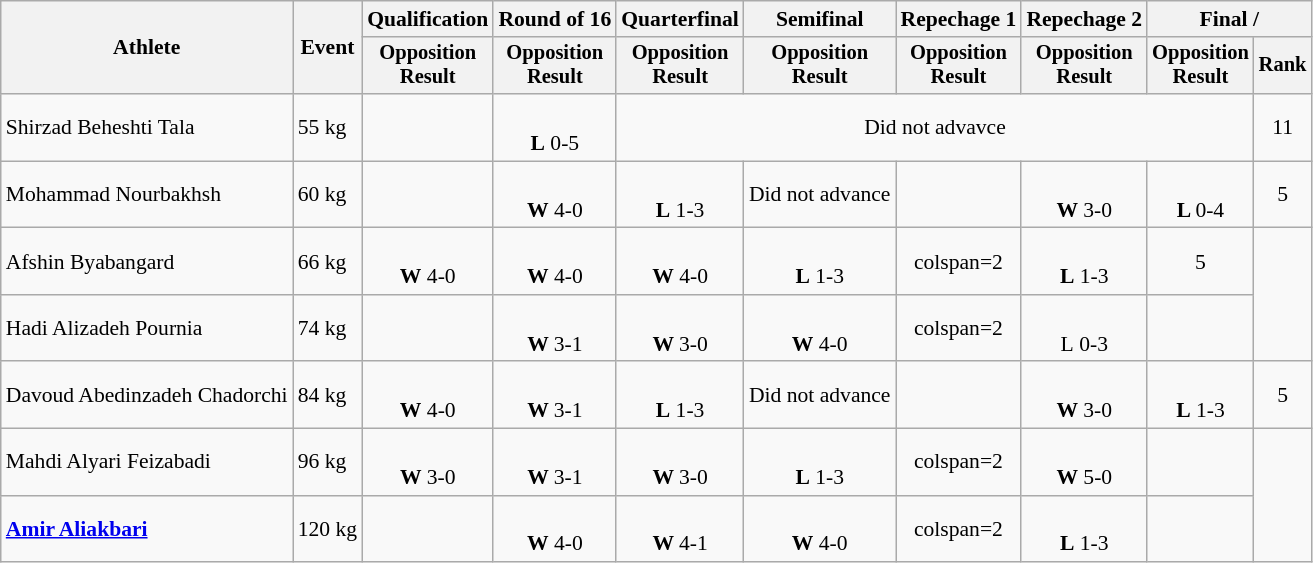<table class="wikitable" style="font-size:90%;">
<tr>
<th rowspan=2>Athlete</th>
<th rowspan=2>Event</th>
<th>Qualification</th>
<th>Round of 16</th>
<th>Quarterfinal</th>
<th>Semifinal</th>
<th>Repechage 1</th>
<th>Repechage 2</th>
<th colspan=2>Final / </th>
</tr>
<tr style="font-size: 95%">
<th>Opposition<br>Result</th>
<th>Opposition<br>Result</th>
<th>Opposition<br>Result</th>
<th>Opposition<br>Result</th>
<th>Opposition<br>Result</th>
<th>Opposition<br>Result</th>
<th>Opposition<br>Result</th>
<th>Rank</th>
</tr>
<tr align=center>
<td align=left>Shirzad Beheshti Tala</td>
<td align=left>55 kg</td>
<td></td>
<td><br><strong>L</strong> 0-5 <sup></sup></td>
<td colspan=5>Did not advavce</td>
<td>11</td>
</tr>
<tr align=center>
<td align=left>Mohammad Nourbakhsh</td>
<td align=left>60 kg</td>
<td></td>
<td><br><strong>W</strong> 4-0 <sup></sup></td>
<td><br><strong>L</strong> 1-3 <sup></sup></td>
<td>Did not advance</td>
<td></td>
<td><br><strong>W </strong>3-0<strong> </strong><sup></sup></td>
<td><br><strong>L </strong>0-4 <sup></sup></td>
<td>5</td>
</tr>
<tr style="text-align:center;">
<td align=left>Afshin Byabangard</td>
<td align=left>66 kg</td>
<td><br><strong>W</strong> 4-0 <sup></sup></td>
<td><br><strong>W</strong> 4-0 <sup></sup></td>
<td><br><strong>W</strong> 4-0 <sup></sup></td>
<td><br><strong>L</strong> 1-3 <sup></sup></td>
<td>colspan=2 </td>
<td><br><strong>L</strong> 1-3 <sup></sup></td>
<td>5</td>
</tr>
<tr style="text-align:center;">
<td align=left>Hadi Alizadeh Pournia</td>
<td align=left>74 kg</td>
<td></td>
<td><br><strong>W </strong>3-1 <sup></sup></td>
<td><br><strong>W </strong>3-0<strong> </strong><sup></sup></td>
<td><br><strong>W</strong> 4-0 <sup></sup></td>
<td>colspan=2 </td>
<td><br>L<strong> </strong>0-3<strong> </strong><sup></sup></td>
<td></td>
</tr>
<tr align=center>
<td align=left>Davoud Abedinzadeh Chadorchi</td>
<td align=left>84 kg</td>
<td><br><strong>W</strong> 4-0 <sup></sup></td>
<td><br><strong>W </strong>3-1 <sup></sup></td>
<td><br><strong>L</strong> 1-3 <sup></sup></td>
<td>Did not advance</td>
<td></td>
<td><br><strong>W </strong>3-0<strong> </strong><sup></sup></td>
<td><br><strong>L</strong> 1-3 <sup></sup></td>
<td>5</td>
</tr>
<tr style="text-align:center;">
<td align=left>Mahdi Alyari Feizabadi</td>
<td align=left>96 kg</td>
<td><br><strong>W </strong>3-0<strong> </strong><sup></sup></td>
<td><br><strong>W </strong>3-1 <sup></sup></td>
<td><br><strong>W </strong>3-0<strong> </strong><sup></sup></td>
<td><br><strong>L</strong> 1-3 <sup></sup></td>
<td>colspan=2 </td>
<td><br><strong>W</strong> 5-0 <sup></sup></td>
<td></td>
</tr>
<tr style="text-align:center;">
<td style="text-align:left;"><strong><a href='#'>Amir Aliakbari</a></strong></td>
<td align=left>120 kg</td>
<td></td>
<td><br><strong>W</strong> 4-0 <sup></sup></td>
<td><br><strong>W </strong>4-1 <sup></sup></td>
<td><br><strong>W</strong> 4-0 <sup></sup></td>
<td>colspan=2 </td>
<td><br><strong>L</strong> 1-3 <sup></sup></td>
<td></td>
</tr>
</table>
